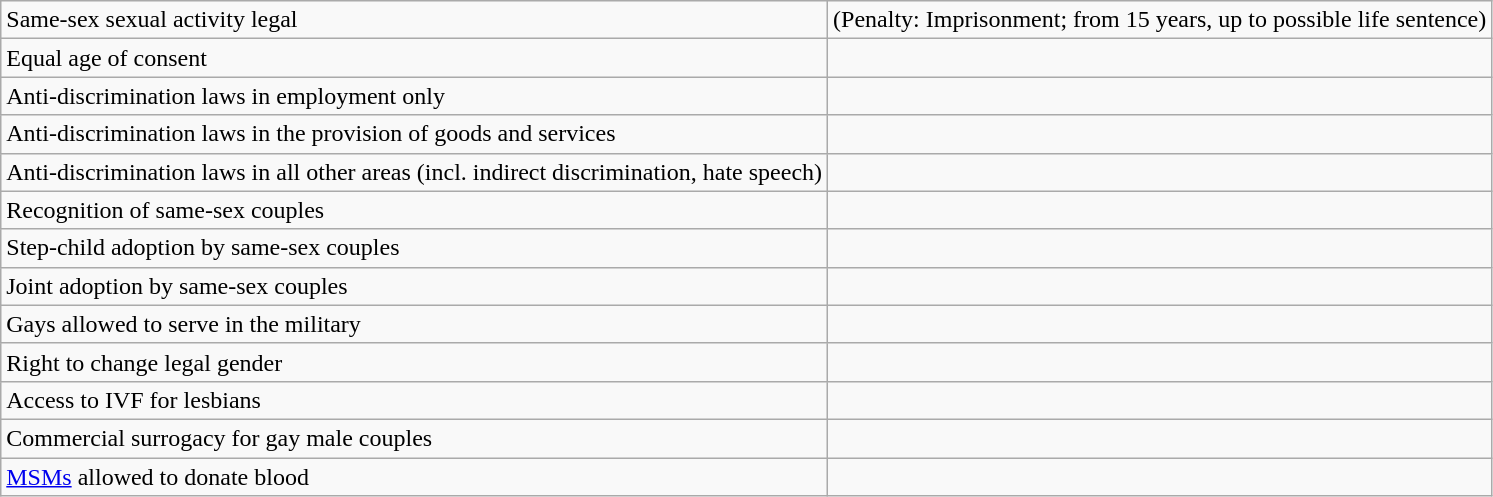<table class="wikitable">
<tr>
<td>Same-sex sexual activity legal</td>
<td> (Penalty: Imprisonment; from 15 years, up to possible life sentence)</td>
</tr>
<tr>
<td>Equal age of consent</td>
<td></td>
</tr>
<tr>
<td>Anti-discrimination laws in employment only</td>
<td></td>
</tr>
<tr>
<td>Anti-discrimination laws in the provision of goods and services</td>
<td></td>
</tr>
<tr>
<td>Anti-discrimination laws in all other areas (incl. indirect discrimination, hate speech)</td>
<td></td>
</tr>
<tr>
<td>Recognition of same-sex couples</td>
<td></td>
</tr>
<tr>
<td>Step-child adoption by same-sex couples</td>
<td></td>
</tr>
<tr>
<td>Joint adoption by same-sex couples</td>
<td></td>
</tr>
<tr>
<td>Gays allowed to serve in the military</td>
<td></td>
</tr>
<tr>
<td>Right to change legal gender</td>
<td></td>
</tr>
<tr>
<td>Access to IVF for lesbians</td>
<td></td>
</tr>
<tr>
<td>Commercial surrogacy for gay male couples</td>
<td></td>
</tr>
<tr>
<td><a href='#'>MSMs</a> allowed to donate blood</td>
<td></td>
</tr>
</table>
